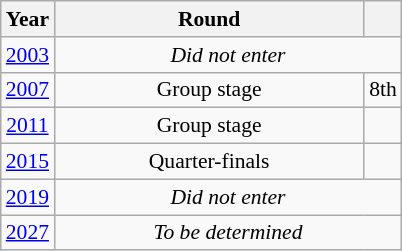<table class="wikitable" style="text-align: center; font-size:90%">
<tr>
<th>Year</th>
<th style="width:200px">Round</th>
<th></th>
</tr>
<tr>
<td><a href='#'>2003</a></td>
<td colspan="2"><em>Did not enter</em></td>
</tr>
<tr>
<td><a href='#'>2007</a></td>
<td>Group stage</td>
<td>8th</td>
</tr>
<tr>
<td><a href='#'>2011</a></td>
<td>Group stage</td>
<td></td>
</tr>
<tr>
<td><a href='#'>2015</a></td>
<td>Quarter-finals</td>
<td></td>
</tr>
<tr>
<td><a href='#'>2019</a></td>
<td colspan="2"><em>Did not enter</em></td>
</tr>
<tr>
<td><a href='#'>2027</a></td>
<td colspan="2"><em>To be determined</em></td>
</tr>
</table>
